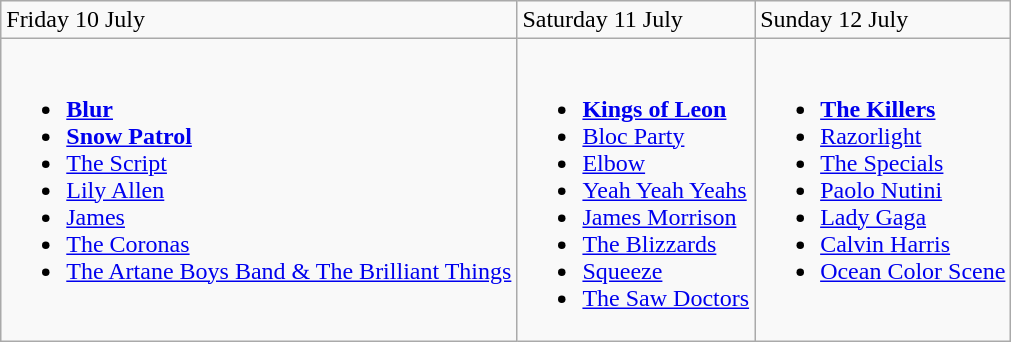<table class="wikitable">
<tr>
<td>Friday 10 July</td>
<td>Saturday 11 July</td>
<td>Sunday 12 July</td>
</tr>
<tr valign="top">
<td><br><ul><li><strong><a href='#'>Blur</a></strong></li><li><strong><a href='#'>Snow Patrol</a></strong></li><li><a href='#'>The Script</a></li><li><a href='#'>Lily Allen</a></li><li><a href='#'>James</a></li><li><a href='#'>The Coronas</a></li><li><a href='#'>The Artane Boys Band & The Brilliant Things</a></li></ul></td>
<td><br><ul><li><strong><a href='#'>Kings of Leon</a></strong></li><li><a href='#'>Bloc Party</a></li><li><a href='#'>Elbow</a></li><li><a href='#'>Yeah Yeah Yeahs</a></li><li><a href='#'>James Morrison</a></li><li><a href='#'>The Blizzards</a></li><li><a href='#'>Squeeze</a></li><li><a href='#'>The Saw Doctors</a></li></ul></td>
<td><br><ul><li><strong><a href='#'>The Killers</a></strong></li><li><a href='#'>Razorlight</a></li><li><a href='#'>The Specials</a></li><li><a href='#'>Paolo Nutini</a></li><li><a href='#'>Lady Gaga</a></li><li><a href='#'>Calvin Harris</a></li><li><a href='#'>Ocean Color Scene</a></li></ul></td>
</tr>
</table>
